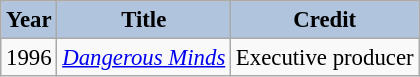<table class="wikitable" style="font-size:95%;">
<tr>
<th style="background:#B0C4DE;">Year</th>
<th style="background:#B0C4DE;">Title</th>
<th style="background:#B0C4DE;">Credit</th>
</tr>
<tr>
<td>1996</td>
<td><em><a href='#'>Dangerous Minds</a></em></td>
<td>Executive producer</td>
</tr>
</table>
